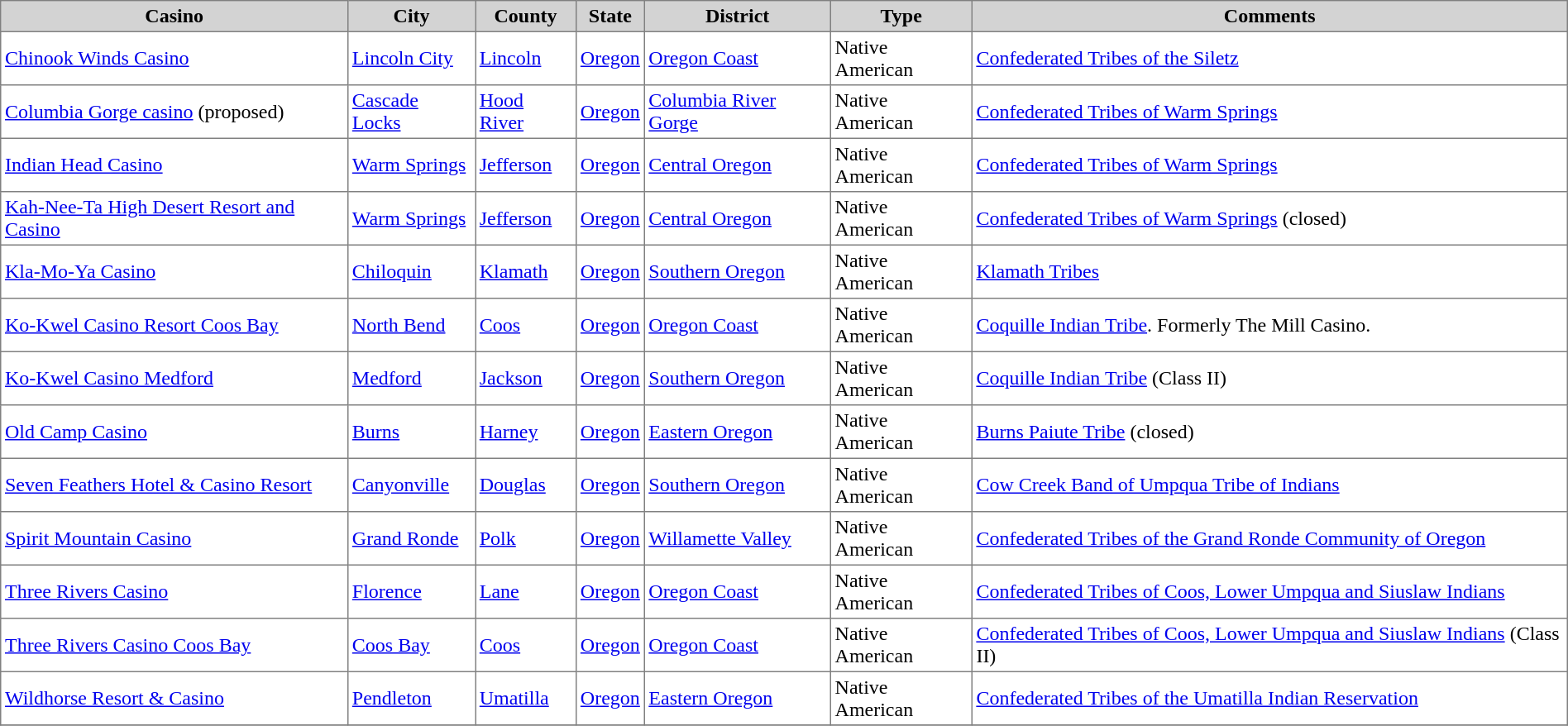<table class="toccolours sortable" border="1" cellpadding="3" style="border-collapse:collapse">
<tr bgcolor=lightgrey>
<th>Casino</th>
<th>City</th>
<th>County</th>
<th>State</th>
<th>District</th>
<th>Type</th>
<th>Comments<br><onlyinclude></th>
</tr>
<tr>
<td><a href='#'>Chinook Winds Casino</a></td>
<td><a href='#'>Lincoln City</a></td>
<td><a href='#'>Lincoln</a></td>
<td><a href='#'>Oregon</a></td>
<td><a href='#'>Oregon Coast</a></td>
<td>Native American</td>
<td><a href='#'>Confederated Tribes of the Siletz</a></td>
</tr>
<tr>
<td><a href='#'>Columbia Gorge casino</a> (proposed)</td>
<td><a href='#'>Cascade Locks</a></td>
<td><a href='#'>Hood River</a></td>
<td><a href='#'>Oregon</a></td>
<td><a href='#'>Columbia River Gorge</a></td>
<td>Native American</td>
<td><a href='#'>Confederated Tribes of Warm Springs</a></td>
</tr>
<tr>
<td><a href='#'>Indian Head Casino</a></td>
<td><a href='#'>Warm Springs</a></td>
<td><a href='#'>Jefferson</a></td>
<td><a href='#'>Oregon</a></td>
<td><a href='#'>Central Oregon</a></td>
<td>Native American</td>
<td><a href='#'>Confederated Tribes of Warm Springs</a></td>
</tr>
<tr>
<td><a href='#'>Kah-Nee-Ta High Desert Resort and Casino</a></td>
<td><a href='#'>Warm Springs</a></td>
<td><a href='#'>Jefferson</a></td>
<td><a href='#'>Oregon</a></td>
<td><a href='#'>Central Oregon</a></td>
<td>Native American</td>
<td><a href='#'>Confederated Tribes of Warm Springs</a> (closed)</td>
</tr>
<tr>
<td><a href='#'>Kla-Mo-Ya Casino</a></td>
<td><a href='#'>Chiloquin</a></td>
<td><a href='#'>Klamath</a></td>
<td><a href='#'>Oregon</a></td>
<td><a href='#'>Southern Oregon</a></td>
<td>Native American</td>
<td><a href='#'>Klamath Tribes</a></td>
</tr>
<tr>
<td><a href='#'>Ko-Kwel Casino Resort Coos Bay</a></td>
<td><a href='#'>North Bend</a></td>
<td><a href='#'>Coos</a></td>
<td><a href='#'>Oregon</a></td>
<td><a href='#'>Oregon Coast</a></td>
<td>Native American</td>
<td><a href='#'>Coquille Indian Tribe</a>. Formerly The Mill Casino.</td>
</tr>
<tr>
<td><a href='#'>Ko-Kwel Casino Medford</a></td>
<td><a href='#'>Medford</a></td>
<td><a href='#'>Jackson</a></td>
<td><a href='#'>Oregon</a></td>
<td><a href='#'>Southern Oregon</a></td>
<td>Native American</td>
<td><a href='#'>Coquille Indian Tribe</a> (Class II)</td>
</tr>
<tr>
<td><a href='#'>Old Camp Casino</a></td>
<td><a href='#'>Burns</a></td>
<td><a href='#'>Harney</a></td>
<td><a href='#'>Oregon</a></td>
<td><a href='#'>Eastern Oregon</a></td>
<td>Native American</td>
<td><a href='#'>Burns Paiute Tribe</a> (closed)</td>
</tr>
<tr>
<td><a href='#'>Seven Feathers Hotel & Casino Resort</a></td>
<td><a href='#'>Canyonville</a></td>
<td><a href='#'>Douglas</a></td>
<td><a href='#'>Oregon</a></td>
<td><a href='#'>Southern Oregon</a></td>
<td>Native American</td>
<td><a href='#'>Cow Creek Band of Umpqua Tribe of Indians</a></td>
</tr>
<tr>
<td><a href='#'>Spirit Mountain Casino</a></td>
<td><a href='#'>Grand Ronde</a></td>
<td><a href='#'>Polk</a></td>
<td><a href='#'>Oregon</a></td>
<td><a href='#'>Willamette Valley</a></td>
<td>Native American</td>
<td><a href='#'>Confederated Tribes of the Grand Ronde Community of Oregon</a></td>
</tr>
<tr>
<td><a href='#'>Three Rivers Casino</a></td>
<td><a href='#'>Florence</a></td>
<td><a href='#'>Lane</a></td>
<td><a href='#'>Oregon</a></td>
<td><a href='#'>Oregon Coast</a></td>
<td>Native American</td>
<td><a href='#'>Confederated Tribes of Coos, Lower Umpqua and Siuslaw Indians</a></td>
</tr>
<tr>
<td><a href='#'>Three Rivers Casino Coos Bay</a></td>
<td><a href='#'>Coos Bay</a></td>
<td><a href='#'>Coos</a></td>
<td><a href='#'>Oregon</a></td>
<td><a href='#'>Oregon Coast</a></td>
<td>Native American</td>
<td><a href='#'>Confederated Tribes of Coos, Lower Umpqua and Siuslaw Indians</a> (Class II)</td>
</tr>
<tr>
<td><a href='#'>Wildhorse Resort & Casino</a></td>
<td><a href='#'>Pendleton</a></td>
<td><a href='#'>Umatilla</a></td>
<td><a href='#'>Oregon</a></td>
<td><a href='#'>Eastern Oregon</a></td>
<td>Native American</td>
<td><a href='#'>Confederated Tribes of the Umatilla Indian Reservation</a></td>
</tr>
<tr>
</tr>
</table>
